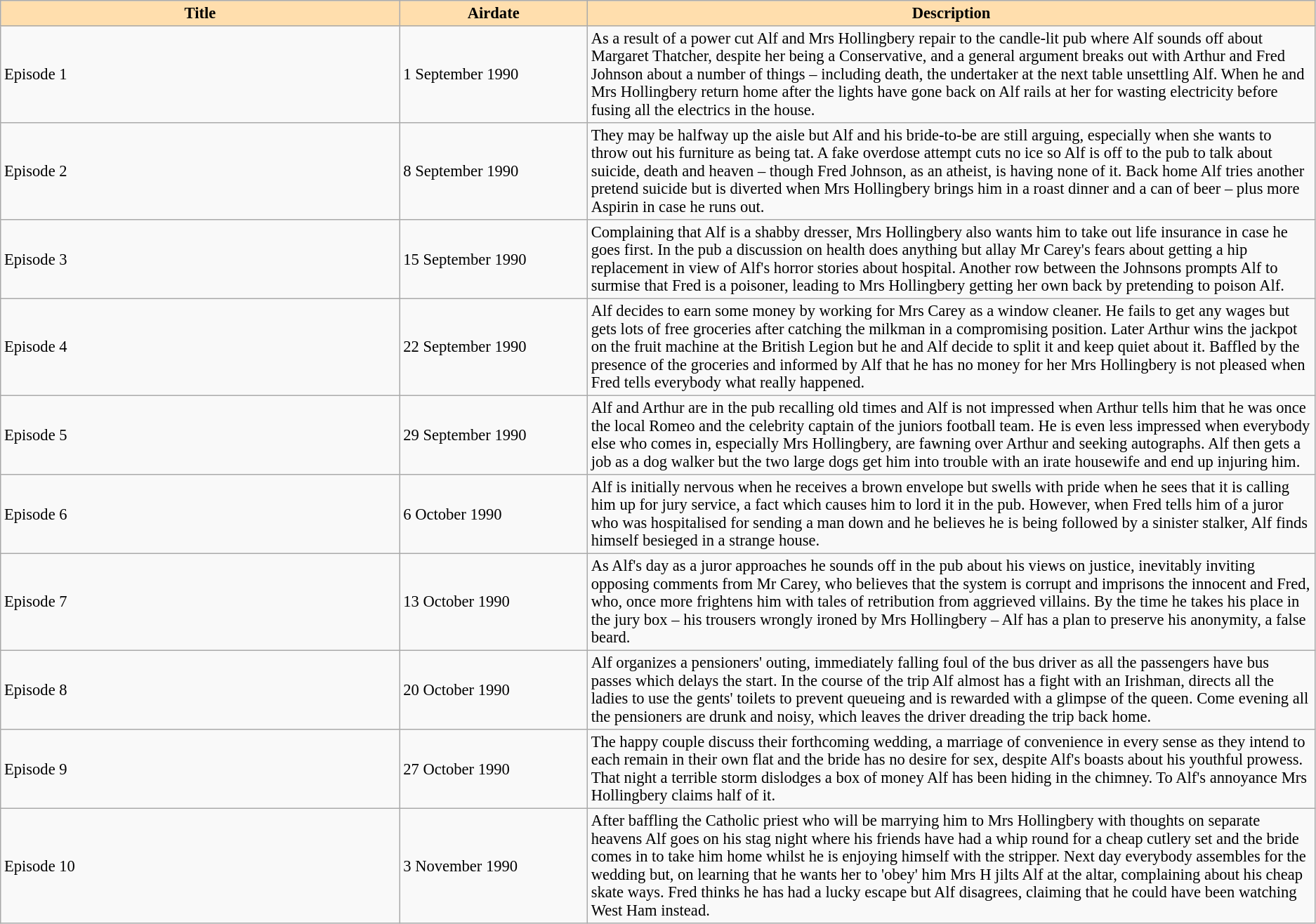<table class="wikitable" border=1 style="font-size: 94%">
<tr>
<th style="background:#ffdead" width=17%>Title</th>
<th style="background:#ffdead" width=8%>Airdate</th>
<th style="background:#ffdead" width=31%>Description</th>
</tr>
<tr>
<td>Episode 1</td>
<td>1 September 1990</td>
<td>As a result of a power cut Alf and Mrs Hollingbery repair to the candle-lit pub where Alf sounds off about Margaret Thatcher, despite her being a Conservative, and a general argument breaks out with Arthur and Fred Johnson about a number of things – including death, the undertaker at the next table unsettling Alf. When he and Mrs Hollingbery return home after the lights have gone back on Alf rails at her for wasting electricity before fusing all the electrics in the house.</td>
</tr>
<tr>
<td>Episode 2</td>
<td>8 September 1990</td>
<td>They may be halfway up the aisle but Alf and his bride-to-be are still arguing, especially when she wants to throw out his furniture as being tat. A fake overdose attempt cuts no ice so Alf is off to the pub to talk about suicide, death and heaven – though Fred Johnson, as an atheist, is having none of it. Back home Alf tries another pretend suicide but is diverted when Mrs Hollingbery brings him in a roast dinner and a can of beer – plus more Aspirin in case he runs out.</td>
</tr>
<tr>
<td>Episode 3</td>
<td>15 September 1990</td>
<td>Complaining that Alf is a shabby dresser, Mrs Hollingbery also wants him to take out life insurance in case he goes first. In the pub a discussion on health does anything but allay Mr Carey's fears about getting a hip replacement in view of Alf's horror stories about hospital. Another row between the Johnsons prompts Alf to surmise that Fred is a poisoner, leading to Mrs Hollingbery getting her own back by pretending to poison Alf.</td>
</tr>
<tr>
<td>Episode 4</td>
<td>22 September 1990</td>
<td>Alf decides to earn some money by working for Mrs Carey as a window cleaner. He fails to get any wages but gets lots of free groceries after catching the milkman in a compromising position. Later Arthur wins the jackpot on the fruit machine at the British Legion but he and Alf decide to split it and keep quiet about it. Baffled by the presence of the groceries and informed by Alf that he has no money for her Mrs Hollingbery is not pleased when Fred tells everybody what really happened.</td>
</tr>
<tr>
<td>Episode 5</td>
<td>29 September 1990</td>
<td>Alf and Arthur are in the pub recalling old times and Alf is not impressed when Arthur tells him that he was once the local Romeo and the celebrity captain of the juniors football team. He is even less impressed when everybody else who comes in, especially Mrs Hollingbery, are fawning over Arthur and seeking autographs. Alf then gets a job as a dog walker but the two large dogs get him into trouble with an irate housewife and end up injuring him.</td>
</tr>
<tr>
<td>Episode 6</td>
<td>6 October 1990</td>
<td>Alf is initially nervous when he receives a brown envelope but swells with pride when he sees that it is calling him up for jury service, a fact which causes him to lord it in the pub. However, when Fred tells him of a juror who was hospitalised for sending a man down and he believes he is being followed by a sinister stalker, Alf finds himself besieged in a strange house.</td>
</tr>
<tr>
<td>Episode 7</td>
<td>13 October 1990</td>
<td>As Alf's day as a juror approaches he sounds off in the pub about his views on justice, inevitably inviting opposing comments from Mr Carey, who believes that the system is corrupt and imprisons the innocent and Fred, who, once more frightens him with tales of retribution from aggrieved villains. By the time he takes his place in the jury box – his trousers wrongly ironed by Mrs Hollingbery – Alf has a plan to preserve his anonymity, a false beard.</td>
</tr>
<tr>
<td>Episode 8</td>
<td>20 October 1990</td>
<td>Alf organizes a pensioners' outing, immediately falling foul of the bus driver as all the passengers have bus passes which delays the start. In the course of the trip Alf almost has a fight with an Irishman, directs all the ladies to use the gents' toilets to prevent queueing and is rewarded with a glimpse of the queen. Come evening all the pensioners are drunk and noisy, which leaves the driver dreading the trip back home.</td>
</tr>
<tr>
<td>Episode 9</td>
<td>27 October 1990</td>
<td>The happy couple discuss their forthcoming wedding, a marriage of convenience in every sense as they intend to each remain in their own flat and the bride has no desire for sex, despite Alf's boasts about his youthful prowess. That night a terrible storm dislodges a box of money Alf has been hiding in the chimney. To Alf's annoyance Mrs Hollingbery claims half of it.</td>
</tr>
<tr>
<td>Episode 10</td>
<td>3 November 1990</td>
<td>After baffling the Catholic priest who will be marrying him to Mrs Hollingbery with thoughts on separate heavens Alf goes on his stag night where his friends have had a whip round for a cheap cutlery set and the bride comes in to take him home whilst he is enjoying himself with the stripper. Next day everybody assembles for the wedding but, on learning that he wants her to 'obey' him Mrs H jilts Alf at the altar, complaining about his cheap skate ways. Fred thinks he has had a lucky escape but Alf disagrees, claiming that he could have been watching West Ham instead.</td>
</tr>
</table>
